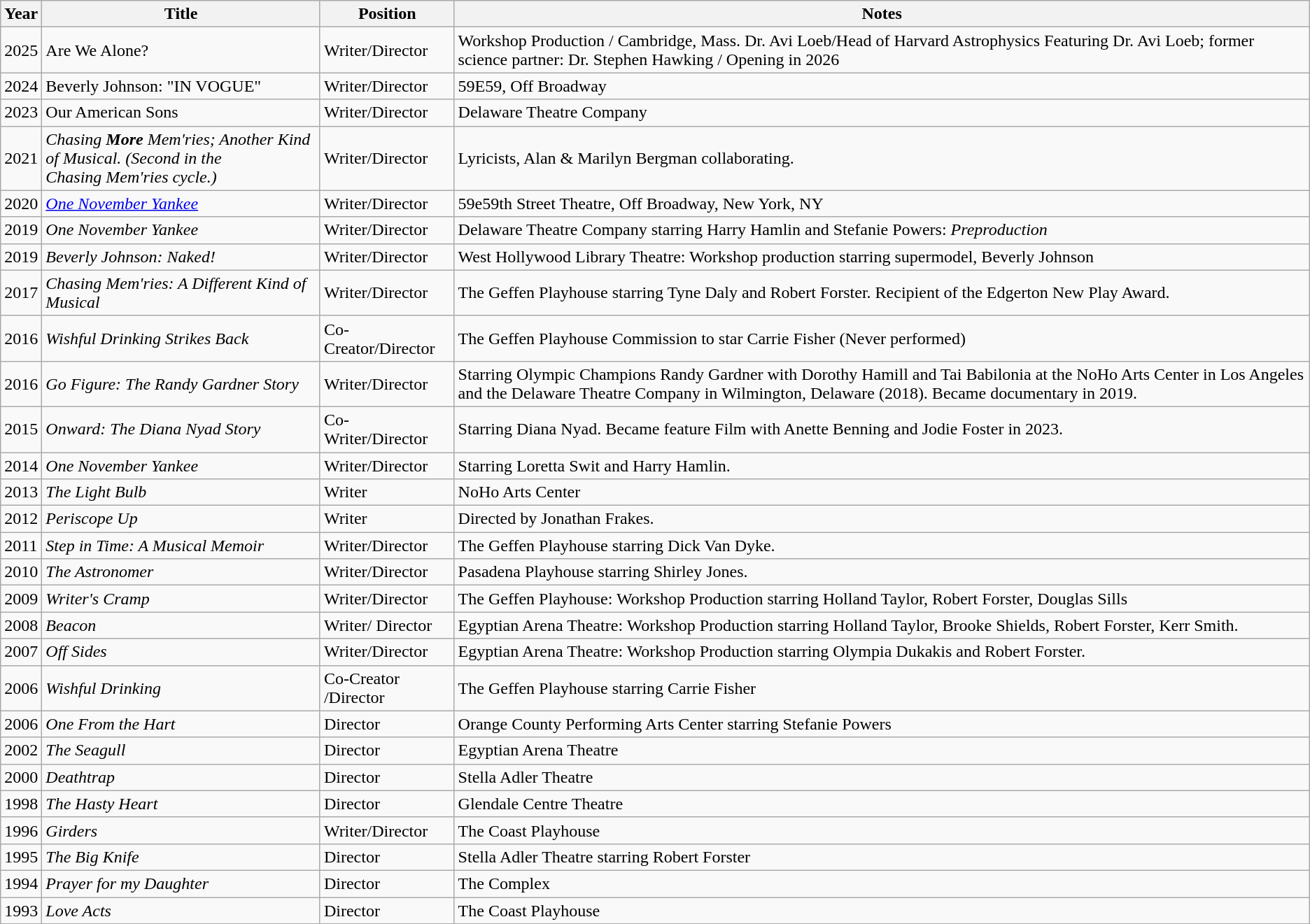<table class="wikitable">
<tr>
<th>Year</th>
<th>Title</th>
<th>Position</th>
<th>Notes</th>
</tr>
<tr>
<td>2025</td>
<td>Are We Alone?</td>
<td>Writer/Director</td>
<td>Workshop Production / Cambridge, Mass. Dr. Avi Loeb/Head of Harvard Astrophysics Featuring Dr. Avi Loeb; former science partner: Dr. Stephen Hawking / Opening in 2026</td>
</tr>
<tr>
<td>2024</td>
<td>Beverly Johnson: "IN VOGUE"</td>
<td>Writer/Director</td>
<td>59E59, Off Broadway</td>
</tr>
<tr>
<td>2023</td>
<td>Our American Sons</td>
<td>Writer/Director</td>
<td>Delaware Theatre Company</td>
</tr>
<tr>
<td>2021</td>
<td><em>Chasing <strong>More</strong> Mem'ries; Another Kind of Musical. (Second in the</em><br><em>Chasing Mem'ries cycle.)</em></td>
<td>Writer/Director</td>
<td>Lyricists, Alan & Marilyn Bergman collaborating.</td>
</tr>
<tr>
<td>2020</td>
<td><em><a href='#'>One November Yankee</a></em></td>
<td>Writer/Director</td>
<td>59e59th Street Theatre, Off Broadway, New York, NY</td>
</tr>
<tr>
<td>2019</td>
<td><em>One November Yankee</em></td>
<td>Writer/Director</td>
<td>Delaware Theatre Company starring Harry Hamlin and Stefanie Powers: <em>Preproduction</em></td>
</tr>
<tr>
<td>2019</td>
<td><em>Beverly Johnson: Naked!</em></td>
<td>Writer/Director</td>
<td>West Hollywood Library Theatre: Workshop production starring supermodel, Beverly Johnson</td>
</tr>
<tr>
<td>2017</td>
<td><em>Chasing Mem'ries: A Different Kind of Musical</em></td>
<td>Writer/Director</td>
<td>The Geffen Playhouse starring Tyne Daly and Robert Forster. Recipient of the Edgerton New Play Award.</td>
</tr>
<tr>
<td>2016</td>
<td><em>Wishful Drinking Strikes Back</em></td>
<td>Co-Creator/Director</td>
<td>The Geffen Playhouse Commission to star Carrie Fisher (Never performed)</td>
</tr>
<tr>
<td>2016</td>
<td><em>Go Figure: The Randy Gardner Story</em></td>
<td>Writer/Director</td>
<td>Starring Olympic Champions Randy Gardner with Dorothy Hamill and Tai Babilonia at the NoHo Arts Center in Los Angeles and the Delaware Theatre Company in Wilmington, Delaware (2018). Became documentary in 2019.</td>
</tr>
<tr>
<td>2015</td>
<td><em>Onward: The Diana Nyad Story</em></td>
<td>Co-Writer/Director</td>
<td>Starring Diana Nyad. Became feature Film with Anette Benning and Jodie Foster in 2023.</td>
</tr>
<tr>
<td>2014</td>
<td><em>One November Yankee</em></td>
<td>Writer/Director</td>
<td>Starring Loretta Swit and Harry Hamlin.</td>
</tr>
<tr>
<td>2013</td>
<td><em>The Light Bulb</em></td>
<td>Writer</td>
<td>NoHo Arts Center</td>
</tr>
<tr>
<td>2012</td>
<td><em>Periscope Up</em></td>
<td>Writer</td>
<td>Directed by Jonathan Frakes.</td>
</tr>
<tr>
<td>2011</td>
<td><em>Step in Time: A Musical Memoir</em></td>
<td>Writer/Director</td>
<td>The Geffen Playhouse starring Dick Van Dyke.</td>
</tr>
<tr>
<td>2010</td>
<td><em>The Astronomer</em></td>
<td>Writer/Director</td>
<td>Pasadena Playhouse starring Shirley Jones.</td>
</tr>
<tr>
<td>2009</td>
<td><em>Writer's Cramp</em></td>
<td>Writer/Director</td>
<td>The Geffen Playhouse: Workshop Production starring Holland Taylor, Robert Forster, Douglas Sills</td>
</tr>
<tr>
<td>2008</td>
<td><em>Beacon</em></td>
<td>Writer/ Director</td>
<td>Egyptian Arena Theatre: Workshop Production starring Holland Taylor, Brooke Shields, Robert Forster, Kerr Smith.</td>
</tr>
<tr>
<td>2007</td>
<td><em>Off Sides</em></td>
<td>Writer/Director</td>
<td>Egyptian Arena Theatre: Workshop Production starring Olympia Dukakis and Robert Forster.</td>
</tr>
<tr>
<td>2006</td>
<td><em>Wishful Drinking</em></td>
<td>Co-Creator /Director</td>
<td>The Geffen Playhouse starring Carrie Fisher</td>
</tr>
<tr>
<td>2006</td>
<td><em>One From the Hart</em></td>
<td>Director</td>
<td>Orange County Performing Arts Center starring Stefanie Powers</td>
</tr>
<tr>
<td>2002</td>
<td><em>The Seagull</em></td>
<td>Director</td>
<td>Egyptian Arena Theatre</td>
</tr>
<tr>
<td>2000</td>
<td><em>Deathtrap</em></td>
<td>Director</td>
<td>Stella Adler Theatre</td>
</tr>
<tr>
<td>1998</td>
<td><em>The Hasty Heart</em></td>
<td>Director</td>
<td>Glendale Centre Theatre</td>
</tr>
<tr>
<td>1996</td>
<td><em>Girders</em></td>
<td>Writer/Director</td>
<td>The Coast Playhouse</td>
</tr>
<tr>
<td>1995</td>
<td><em>The Big Knife</em></td>
<td>Director</td>
<td>Stella Adler Theatre starring Robert Forster</td>
</tr>
<tr>
<td>1994</td>
<td><em>Prayer for my Daughter</em></td>
<td>Director</td>
<td>The Complex</td>
</tr>
<tr>
<td>1993</td>
<td><em>Love Acts</em></td>
<td>Director</td>
<td>The Coast Playhouse</td>
</tr>
</table>
